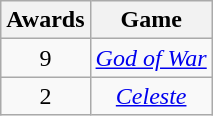<table class="wikitable floatleft" rowspan="2" style="text-align:center;" background: #f6e39c;>
<tr>
<th scope="col">Awards</th>
<th scope="col">Game</th>
</tr>
<tr>
<td>9</td>
<td><em><a href='#'>God of War</a></em></td>
</tr>
<tr>
<td>2</td>
<td><em><a href='#'>Celeste</a></em></td>
</tr>
</table>
